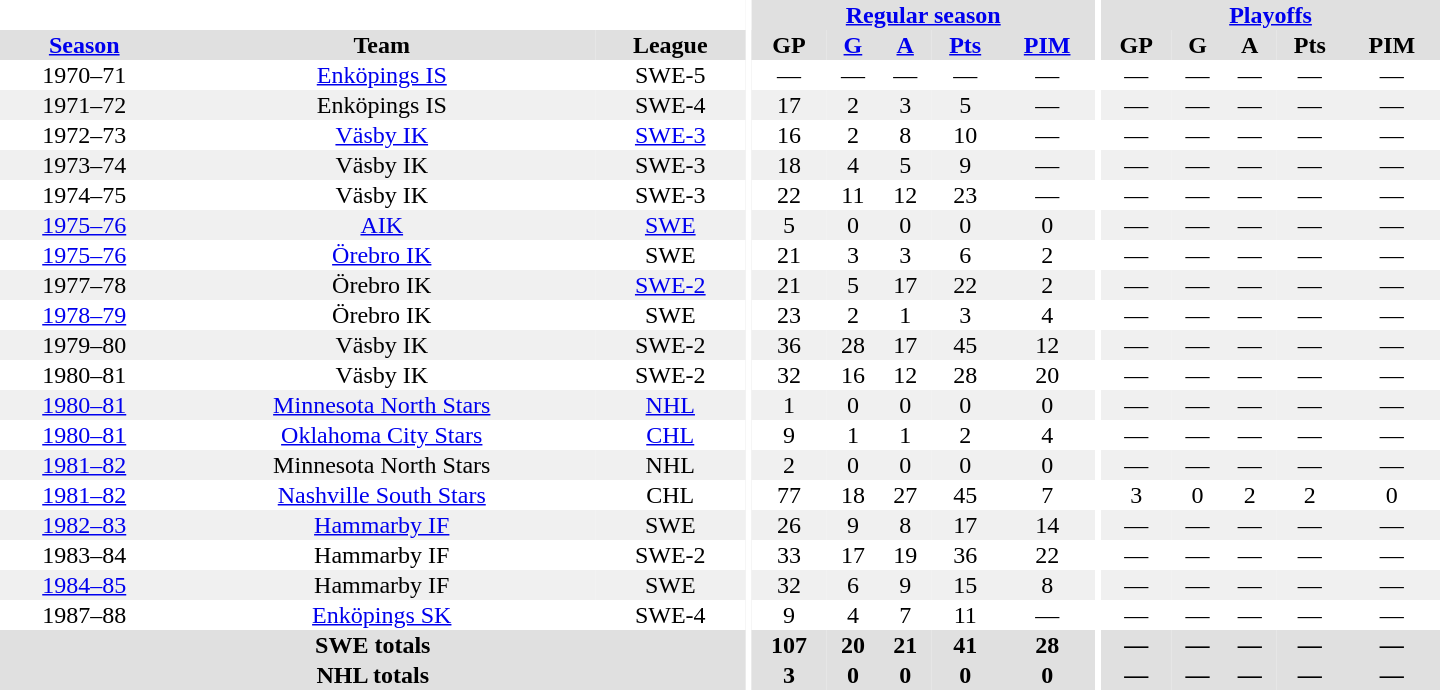<table border="0" cellpadding="1" cellspacing="0" style="text-align:center; width:60em">
<tr bgcolor="#e0e0e0">
<th colspan="3" bgcolor="#ffffff"></th>
<th rowspan="100" bgcolor="#ffffff"></th>
<th colspan="5"><a href='#'>Regular season</a></th>
<th rowspan="100" bgcolor="#ffffff"></th>
<th colspan="5"><a href='#'>Playoffs</a></th>
</tr>
<tr bgcolor="#e0e0e0">
<th><a href='#'>Season</a></th>
<th>Team</th>
<th>League</th>
<th>GP</th>
<th><a href='#'>G</a></th>
<th><a href='#'>A</a></th>
<th><a href='#'>Pts</a></th>
<th><a href='#'>PIM</a></th>
<th>GP</th>
<th>G</th>
<th>A</th>
<th>Pts</th>
<th>PIM</th>
</tr>
<tr>
<td>1970–71</td>
<td><a href='#'>Enköpings IS</a></td>
<td>SWE-5</td>
<td>—</td>
<td>—</td>
<td>—</td>
<td>—</td>
<td>—</td>
<td>—</td>
<td>—</td>
<td>—</td>
<td>—</td>
<td>—</td>
</tr>
<tr bgcolor="#f0f0f0">
<td>1971–72</td>
<td>Enköpings IS</td>
<td>SWE-4</td>
<td>17</td>
<td>2</td>
<td>3</td>
<td>5</td>
<td>—</td>
<td>—</td>
<td>—</td>
<td>—</td>
<td>—</td>
<td>—</td>
</tr>
<tr>
<td>1972–73</td>
<td><a href='#'>Väsby IK</a></td>
<td><a href='#'>SWE-3</a></td>
<td>16</td>
<td>2</td>
<td>8</td>
<td>10</td>
<td>—</td>
<td>—</td>
<td>—</td>
<td>—</td>
<td>—</td>
<td>—</td>
</tr>
<tr bgcolor="#f0f0f0">
<td>1973–74</td>
<td>Väsby IK</td>
<td>SWE-3</td>
<td>18</td>
<td>4</td>
<td>5</td>
<td>9</td>
<td>—</td>
<td>—</td>
<td>—</td>
<td>—</td>
<td>—</td>
<td>—</td>
</tr>
<tr>
<td>1974–75</td>
<td>Väsby IK</td>
<td>SWE-3</td>
<td>22</td>
<td>11</td>
<td>12</td>
<td>23</td>
<td>—</td>
<td>—</td>
<td>—</td>
<td>—</td>
<td>—</td>
<td>—</td>
</tr>
<tr bgcolor="#f0f0f0">
<td><a href='#'>1975–76</a></td>
<td><a href='#'>AIK</a></td>
<td><a href='#'>SWE</a></td>
<td>5</td>
<td>0</td>
<td>0</td>
<td>0</td>
<td>0</td>
<td>—</td>
<td>—</td>
<td>—</td>
<td>—</td>
<td>—</td>
</tr>
<tr>
<td><a href='#'>1975–76</a></td>
<td><a href='#'>Örebro IK</a></td>
<td>SWE</td>
<td>21</td>
<td>3</td>
<td>3</td>
<td>6</td>
<td>2</td>
<td>—</td>
<td>—</td>
<td>—</td>
<td>—</td>
<td>—</td>
</tr>
<tr bgcolor="#f0f0f0">
<td>1977–78</td>
<td>Örebro IK</td>
<td><a href='#'>SWE-2</a></td>
<td>21</td>
<td>5</td>
<td>17</td>
<td>22</td>
<td>2</td>
<td>—</td>
<td>—</td>
<td>—</td>
<td>—</td>
<td>—</td>
</tr>
<tr>
<td><a href='#'>1978–79</a></td>
<td>Örebro IK</td>
<td>SWE</td>
<td>23</td>
<td>2</td>
<td>1</td>
<td>3</td>
<td>4</td>
<td>—</td>
<td>—</td>
<td>—</td>
<td>—</td>
<td>—</td>
</tr>
<tr bgcolor="#f0f0f0">
<td>1979–80</td>
<td>Väsby IK</td>
<td>SWE-2</td>
<td>36</td>
<td>28</td>
<td>17</td>
<td>45</td>
<td>12</td>
<td>—</td>
<td>—</td>
<td>—</td>
<td>—</td>
<td>—</td>
</tr>
<tr>
<td>1980–81</td>
<td>Väsby IK</td>
<td>SWE-2</td>
<td>32</td>
<td>16</td>
<td>12</td>
<td>28</td>
<td>20</td>
<td>—</td>
<td>—</td>
<td>—</td>
<td>—</td>
<td>—</td>
</tr>
<tr bgcolor="#f0f0f0">
<td><a href='#'>1980–81</a></td>
<td><a href='#'>Minnesota North Stars</a></td>
<td><a href='#'>NHL</a></td>
<td>1</td>
<td>0</td>
<td>0</td>
<td>0</td>
<td>0</td>
<td>—</td>
<td>—</td>
<td>—</td>
<td>—</td>
<td>—</td>
</tr>
<tr>
<td><a href='#'>1980–81</a></td>
<td><a href='#'>Oklahoma City Stars</a></td>
<td><a href='#'>CHL</a></td>
<td>9</td>
<td>1</td>
<td>1</td>
<td>2</td>
<td>4</td>
<td>—</td>
<td>—</td>
<td>—</td>
<td>—</td>
<td>—</td>
</tr>
<tr bgcolor="#f0f0f0">
<td><a href='#'>1981–82</a></td>
<td>Minnesota North Stars</td>
<td>NHL</td>
<td>2</td>
<td>0</td>
<td>0</td>
<td>0</td>
<td>0</td>
<td>—</td>
<td>—</td>
<td>—</td>
<td>—</td>
<td>—</td>
</tr>
<tr>
<td><a href='#'>1981–82</a></td>
<td><a href='#'>Nashville South Stars</a></td>
<td>CHL</td>
<td>77</td>
<td>18</td>
<td>27</td>
<td>45</td>
<td>7</td>
<td>3</td>
<td>0</td>
<td>2</td>
<td>2</td>
<td>0</td>
</tr>
<tr bgcolor="#f0f0f0">
<td><a href='#'>1982–83</a></td>
<td><a href='#'>Hammarby IF</a></td>
<td>SWE</td>
<td>26</td>
<td>9</td>
<td>8</td>
<td>17</td>
<td>14</td>
<td>—</td>
<td>—</td>
<td>—</td>
<td>—</td>
<td>—</td>
</tr>
<tr>
<td>1983–84</td>
<td>Hammarby IF</td>
<td>SWE-2</td>
<td>33</td>
<td>17</td>
<td>19</td>
<td>36</td>
<td>22</td>
<td>—</td>
<td>—</td>
<td>—</td>
<td>—</td>
<td>—</td>
</tr>
<tr bgcolor="#f0f0f0">
<td><a href='#'>1984–85</a></td>
<td>Hammarby IF</td>
<td>SWE</td>
<td>32</td>
<td>6</td>
<td>9</td>
<td>15</td>
<td>8</td>
<td>—</td>
<td>—</td>
<td>—</td>
<td>—</td>
<td>—</td>
</tr>
<tr>
<td>1987–88</td>
<td><a href='#'>Enköpings SK</a></td>
<td>SWE-4</td>
<td>9</td>
<td>4</td>
<td>7</td>
<td>11</td>
<td>—</td>
<td>—</td>
<td>—</td>
<td>—</td>
<td>—</td>
<td>—</td>
</tr>
<tr bgcolor="#e0e0e0">
<th colspan="3">SWE totals</th>
<th>107</th>
<th>20</th>
<th>21</th>
<th>41</th>
<th>28</th>
<th>—</th>
<th>—</th>
<th>—</th>
<th>—</th>
<th>—</th>
</tr>
<tr bgcolor="#e0e0e0">
<th colspan="3">NHL totals</th>
<th>3</th>
<th>0</th>
<th>0</th>
<th>0</th>
<th>0</th>
<th>—</th>
<th>—</th>
<th>—</th>
<th>—</th>
<th>—</th>
</tr>
</table>
